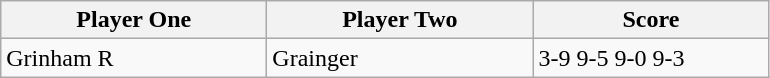<table class="wikitable">
<tr>
<th width=170>Player One</th>
<th width=170>Player Two</th>
<th width=150>Score</th>
</tr>
<tr>
<td> Grinham R</td>
<td> Grainger</td>
<td>3-9 9-5 9-0 9-3</td>
</tr>
</table>
